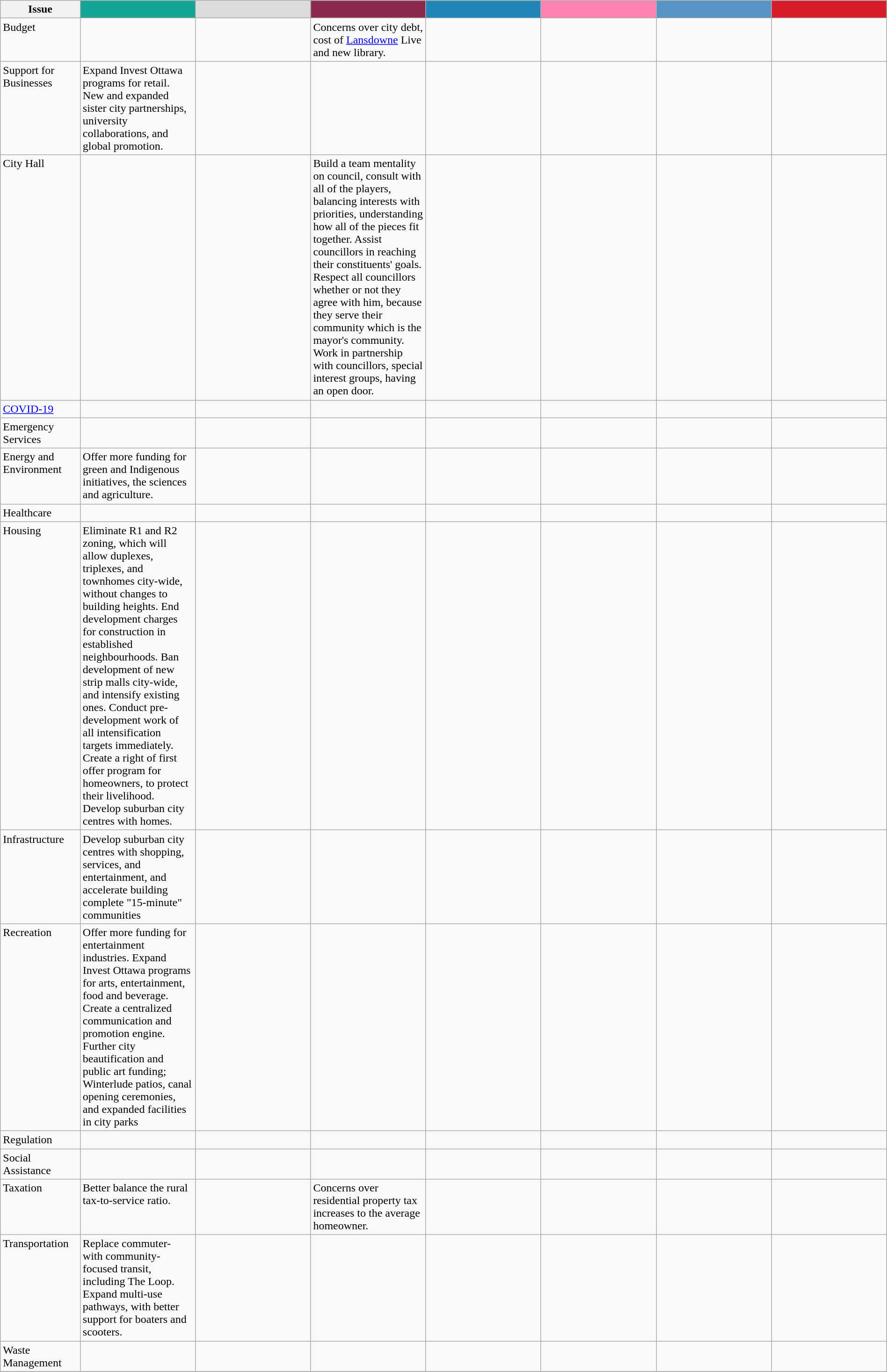<table class="wikitable mw-collapsible mw-collapsed" style="width:100%;">
<tr>
<th>Issue</th>
<th width="13%" style="background:#12A594;" align="center"><a href='#'></a></th>
<th width="13%" style="background:#DCDCDC;" align="center"><a href='#'></a></th>
<th width="13%" style="background:#8B294D;" align="center"><a href='#'></a></th>
<th width="13%" style="background:#2185B7;" align="center"><a href='#'></a></th>
<th width="13%" style="background:#FE83B2;" align="center"><a href='#'></a></th>
<th width="13%" style="background:#5694C3;" align="center"><a href='#'></a></th>
<th width="13%" style="background:#D71B29;" align="center"><a href='#'></a></th>
</tr>
<tr style="vertical-align:top">
<td>Budget</td>
<td></td>
<td></td>
<td>Concerns over city debt, cost of <a href='#'>Lansdowne</a> Live and new library.</td>
<td></td>
<td></td>
<td></td>
<td></td>
</tr>
<tr style="vertical-align:top">
<td>Support for Businesses</td>
<td>Expand Invest Ottawa programs for retail. New and expanded sister city partnerships, university collaborations, and global promotion.</td>
<td></td>
<td></td>
<td></td>
<td></td>
<td></td>
<td></td>
</tr>
<tr style="vertical-align:top">
<td>City Hall</td>
<td></td>
<td></td>
<td>Build a team mentality on council, consult with all of the players, balancing interests with priorities, understanding how all of the pieces fit together. Assist councillors in reaching their constituents' goals. Respect all councillors whether or not they agree with him, because they serve their community which is the mayor's community. Work in partnership with councillors, special interest groups, having an open door.</td>
<td></td>
<td></td>
<td></td>
<td></td>
</tr>
<tr style="vertical-align:top">
<td><a href='#'>COVID-19</a></td>
<td></td>
<td></td>
<td></td>
<td></td>
<td></td>
<td></td>
<td></td>
</tr>
<tr style="vertical-align:top">
<td>Emergency Services</td>
<td></td>
<td></td>
<td></td>
<td></td>
<td></td>
<td></td>
<td></td>
</tr>
<tr style="vertical-align:top">
<td>Energy and Environment</td>
<td>Offer more funding for green and Indigenous initiatives, the sciences and agriculture.</td>
<td></td>
<td></td>
<td></td>
<td></td>
<td></td>
<td></td>
</tr>
<tr style="vertical-align:top">
<td>Healthcare</td>
<td></td>
<td></td>
<td></td>
<td></td>
<td></td>
<td></td>
<td></td>
</tr>
<tr style="vertical-align:top">
<td>Housing</td>
<td>Eliminate R1 and R2 zoning, which will allow duplexes, triplexes, and townhomes city-wide, without changes to building heights. End development charges for construction in established neighbourhoods. Ban development of new strip malls city-wide, and intensify existing ones. Conduct pre-development work of all intensification targets immediately. Create a right of first offer program for homeowners, to protect their livelihood. Develop suburban city centres with homes.</td>
<td></td>
<td></td>
<td></td>
<td></td>
<td></td>
<td></td>
</tr>
<tr style="vertical-align:top">
<td>Infrastructure</td>
<td>Develop suburban city centres with shopping, services, and entertainment, and accelerate building complete "15-minute" communities</td>
<td></td>
<td></td>
<td></td>
<td></td>
<td></td>
<td></td>
</tr>
<tr style="vertical-align:top">
<td>Recreation</td>
<td>Offer more funding for entertainment industries. Expand Invest Ottawa programs for arts, entertainment, food and beverage. Create a centralized communication and promotion engine. Further city beautification and public art funding; Winterlude patios, canal opening ceremonies, and expanded facilities in city parks</td>
<td></td>
<td></td>
<td></td>
<td></td>
<td></td>
<td></td>
</tr>
<tr style="vertical-align:top">
<td>Regulation</td>
<td></td>
<td></td>
<td></td>
<td></td>
<td></td>
<td></td>
<td></td>
</tr>
<tr style="vertical-align:top">
<td>Social Assistance</td>
<td></td>
<td></td>
<td></td>
<td></td>
<td></td>
<td></td>
<td></td>
</tr>
<tr style="vertical-align:top">
<td>Taxation</td>
<td>Better balance the rural tax-to-service ratio.</td>
<td></td>
<td>Concerns over residential property tax increases to the average homeowner.</td>
<td></td>
<td></td>
<td></td>
<td></td>
</tr>
<tr style="vertical-align:top">
<td>Transportation</td>
<td>Replace commuter- with community-focused transit, including The Loop. Expand multi-use pathways, with better support for boaters and scooters.</td>
<td></td>
<td></td>
<td></td>
<td></td>
<td></td>
<td></td>
</tr>
<tr style="vertical-align:top">
<td>Waste Management</td>
<td></td>
<td></td>
<td></td>
<td></td>
<td></td>
<td></td>
<td></td>
</tr>
<tr style="vertical-align:top">
</tr>
</table>
